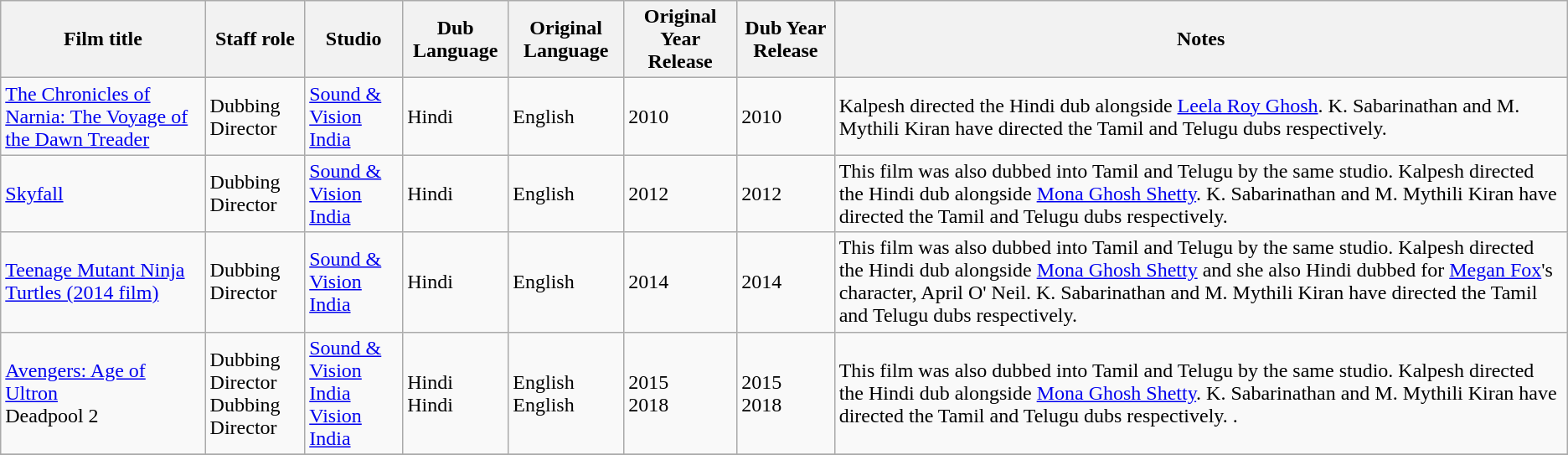<table class="wikitable">
<tr>
<th>Film title</th>
<th>Staff role</th>
<th>Studio</th>
<th>Dub Language</th>
<th>Original Language</th>
<th>Original Year Release</th>
<th>Dub Year Release</th>
<th>Notes</th>
</tr>
<tr>
<td><a href='#'>The Chronicles of Narnia: The Voyage of the Dawn Treader</a></td>
<td>Dubbing Director</td>
<td><a href='#'>Sound & Vision India</a></td>
<td>Hindi</td>
<td>English</td>
<td>2010</td>
<td>2010</td>
<td>Kalpesh directed the Hindi dub alongside <a href='#'>Leela Roy Ghosh</a>. K. Sabarinathan and M. Mythili Kiran have directed the Tamil and Telugu dubs respectively.</td>
</tr>
<tr>
<td><a href='#'>Skyfall</a></td>
<td>Dubbing Director</td>
<td><a href='#'>Sound & Vision India</a></td>
<td>Hindi</td>
<td>English</td>
<td>2012</td>
<td>2012</td>
<td>This film was also dubbed into Tamil and Telugu by the same studio. Kalpesh directed the Hindi dub alongside <a href='#'>Mona Ghosh Shetty</a>. K. Sabarinathan and M. Mythili Kiran have directed the Tamil and Telugu dubs respectively.</td>
</tr>
<tr>
<td><a href='#'>Teenage Mutant Ninja Turtles (2014 film)</a></td>
<td>Dubbing Director</td>
<td><a href='#'>Sound & Vision India</a></td>
<td>Hindi</td>
<td>English</td>
<td>2014</td>
<td>2014</td>
<td>This film was also dubbed into Tamil and Telugu by the same studio. Kalpesh directed the Hindi dub alongside <a href='#'>Mona Ghosh Shetty</a> and she also Hindi dubbed for <a href='#'>Megan Fox</a>'s character, April O' Neil. K. Sabarinathan and M. Mythili Kiran have directed the Tamil and Telugu dubs respectively.</td>
</tr>
<tr>
<td><a href='#'>Avengers: Age of Ultron</a><br>Deadpool 2</td>
<td>Dubbing Director<br>Dubbing Director</td>
<td><a href='#'>Sound & Vision India</a><br><a href='#'>Vision India</a></td>
<td>Hindi<br>Hindi</td>
<td>English<br>English</td>
<td>2015<br>2018</td>
<td>2015<br>2018</td>
<td>This film was also dubbed into Tamil and Telugu by the same studio. Kalpesh directed the Hindi dub alongside <a href='#'>Mona Ghosh Shetty</a>. K. Sabarinathan and M. Mythili Kiran have directed the Tamil and Telugu dubs respectively. .</td>
</tr>
<tr>
</tr>
</table>
